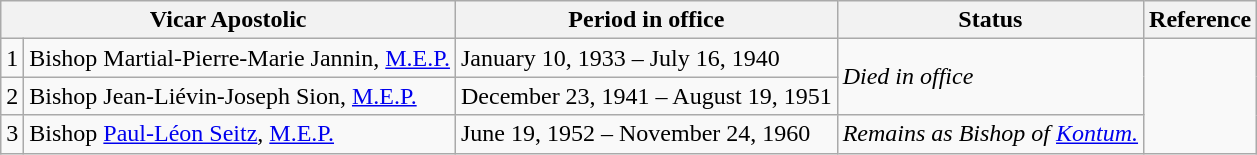<table class="wikitable">
<tr>
<th colspan="2">Vicar Apostolic</th>
<th>Period in office</th>
<th>Status</th>
<th>Reference</th>
</tr>
<tr>
<td>1</td>
<td>Bishop Martial-Pierre-Marie Jannin, <a href='#'>M.E.P.</a></td>
<td>January 10, 1933 – July 16, 1940</td>
<td rowspan=2><em>Died in office</em></td>
<td rowspan=3></td>
</tr>
<tr>
<td>2</td>
<td>Bishop Jean-Liévin-Joseph Sion, <a href='#'>M.E.P.</a></td>
<td>December 23, 1941 – August 19, 1951</td>
</tr>
<tr>
<td>3</td>
<td>Bishop <a href='#'>Paul-Léon Seitz</a>, <a href='#'>M.E.P.</a></td>
<td>June 19, 1952 – November 24, 1960</td>
<td><em>Remains as Bishop of <a href='#'>Kontum.</a></em></td>
</tr>
</table>
